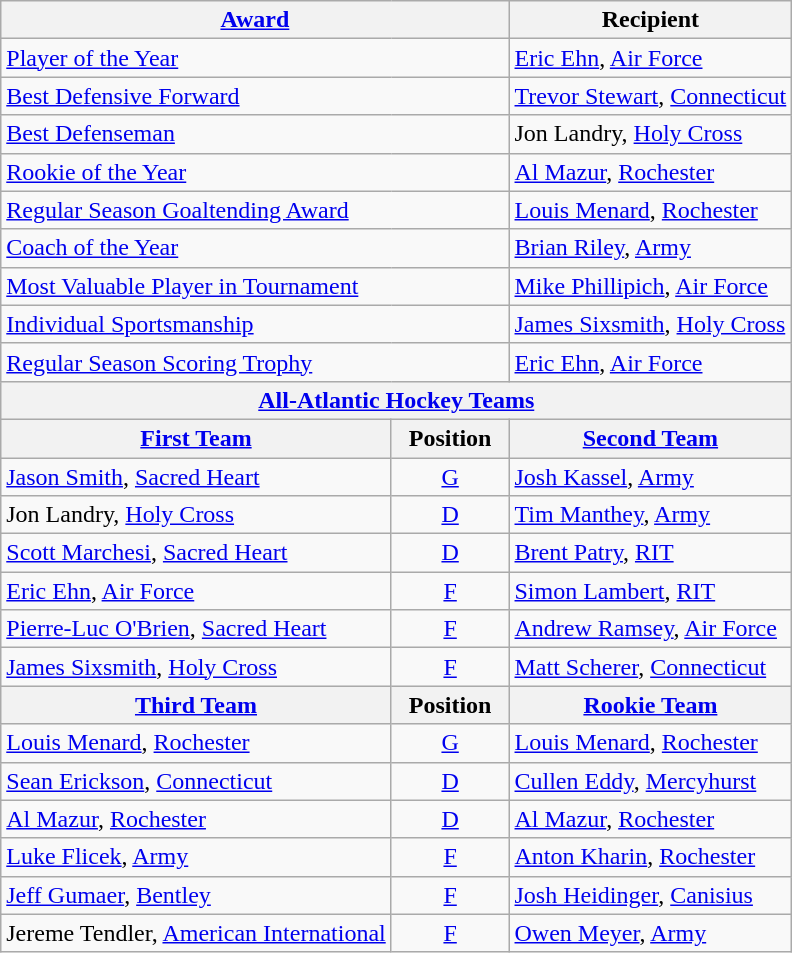<table class="wikitable">
<tr>
<th colspan=2><a href='#'>Award</a></th>
<th>Recipient</th>
</tr>
<tr>
<td colspan=2><a href='#'>Player of the Year</a></td>
<td><a href='#'>Eric Ehn</a>, <a href='#'>Air Force</a></td>
</tr>
<tr>
<td colspan=2><a href='#'>Best Defensive Forward</a></td>
<td><a href='#'>Trevor Stewart</a>, <a href='#'>Connecticut</a></td>
</tr>
<tr>
<td colspan=2><a href='#'>Best Defenseman</a></td>
<td>Jon Landry, <a href='#'>Holy Cross</a></td>
</tr>
<tr>
<td colspan=2><a href='#'>Rookie of the Year</a></td>
<td><a href='#'>Al Mazur</a>, <a href='#'>Rochester</a></td>
</tr>
<tr>
<td colspan=2><a href='#'>Regular Season Goaltending Award</a></td>
<td><a href='#'>Louis Menard</a>, <a href='#'>Rochester</a></td>
</tr>
<tr>
<td colspan=2><a href='#'>Coach of the Year</a></td>
<td><a href='#'>Brian Riley</a>, <a href='#'>Army</a></td>
</tr>
<tr>
<td colspan=2><a href='#'>Most Valuable Player in Tournament</a></td>
<td><a href='#'>Mike Phillipich</a>, <a href='#'>Air Force</a></td>
</tr>
<tr>
<td colspan=2><a href='#'>Individual Sportsmanship</a></td>
<td><a href='#'>James Sixsmith</a>, <a href='#'>Holy Cross</a></td>
</tr>
<tr>
<td colspan=2><a href='#'>Regular Season Scoring Trophy</a></td>
<td><a href='#'>Eric Ehn</a>, <a href='#'>Air Force</a></td>
</tr>
<tr>
<th colspan=3><a href='#'>All-Atlantic Hockey Teams</a></th>
</tr>
<tr>
<th><a href='#'>First Team</a></th>
<th>  Position  </th>
<th><a href='#'>Second Team</a></th>
</tr>
<tr>
<td><a href='#'>Jason Smith</a>, <a href='#'>Sacred Heart</a></td>
<td align=center><a href='#'>G</a></td>
<td><a href='#'>Josh Kassel</a>, <a href='#'>Army</a></td>
</tr>
<tr>
<td>Jon Landry, <a href='#'>Holy Cross</a></td>
<td align=center><a href='#'>D</a></td>
<td><a href='#'>Tim Manthey</a>, <a href='#'>Army</a></td>
</tr>
<tr>
<td><a href='#'>Scott Marchesi</a>, <a href='#'>Sacred Heart</a></td>
<td align=center><a href='#'>D</a></td>
<td><a href='#'>Brent Patry</a>, <a href='#'>RIT</a></td>
</tr>
<tr>
<td><a href='#'>Eric Ehn</a>, <a href='#'>Air Force</a></td>
<td align=center><a href='#'>F</a></td>
<td><a href='#'>Simon Lambert</a>, <a href='#'>RIT</a></td>
</tr>
<tr>
<td><a href='#'>Pierre-Luc O'Brien</a>, <a href='#'>Sacred Heart</a></td>
<td align=center><a href='#'>F</a></td>
<td><a href='#'>Andrew Ramsey</a>, <a href='#'>Air Force</a></td>
</tr>
<tr>
<td><a href='#'>James Sixsmith</a>, <a href='#'>Holy Cross</a></td>
<td align=center><a href='#'>F</a></td>
<td><a href='#'>Matt Scherer</a>, <a href='#'>Connecticut</a></td>
</tr>
<tr>
<th><a href='#'>Third Team</a></th>
<th>  Position  </th>
<th><a href='#'>Rookie Team</a></th>
</tr>
<tr>
<td><a href='#'>Louis Menard</a>, <a href='#'>Rochester</a></td>
<td align=center><a href='#'>G</a></td>
<td><a href='#'>Louis Menard</a>, <a href='#'>Rochester</a></td>
</tr>
<tr>
<td><a href='#'>Sean Erickson</a>, <a href='#'>Connecticut</a></td>
<td align=center><a href='#'>D</a></td>
<td><a href='#'>Cullen Eddy</a>, <a href='#'>Mercyhurst</a></td>
</tr>
<tr>
<td><a href='#'>Al Mazur</a>, <a href='#'>Rochester</a></td>
<td align=center><a href='#'>D</a></td>
<td><a href='#'>Al Mazur</a>, <a href='#'>Rochester</a></td>
</tr>
<tr>
<td><a href='#'>Luke Flicek</a>, <a href='#'>Army</a></td>
<td align=center><a href='#'>F</a></td>
<td><a href='#'>Anton Kharin</a>, <a href='#'>Rochester</a></td>
</tr>
<tr>
<td><a href='#'>Jeff Gumaer</a>, <a href='#'>Bentley</a></td>
<td align=center><a href='#'>F</a></td>
<td><a href='#'>Josh Heidinger</a>, <a href='#'>Canisius</a></td>
</tr>
<tr>
<td>Jereme Tendler, <a href='#'>American International</a></td>
<td align=center><a href='#'>F</a></td>
<td><a href='#'>Owen Meyer</a>, <a href='#'>Army</a></td>
</tr>
</table>
